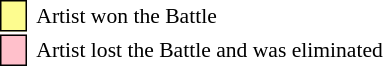<table class="toccolours" style="font-size: 90%; white-space: nowrap;">
<tr>
<td style="background-color:#fdfc8f; border: 1px solid black"> <strong></strong> </td>
<td> Artist won the Battle</td>
</tr>
<tr>
<td style="background-color:pink; border: 1px solid black">    </td>
<td> Artist lost the Battle and was eliminated</td>
</tr>
</table>
